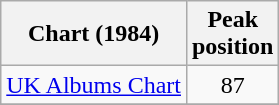<table class="wikitable">
<tr>
<th scope="col">Chart (1984)</th>
<th scope="col">Peak<br>position</th>
</tr>
<tr>
<td><a href='#'>UK Albums Chart</a></td>
<td style="text-align:center;">87</td>
</tr>
<tr>
</tr>
</table>
